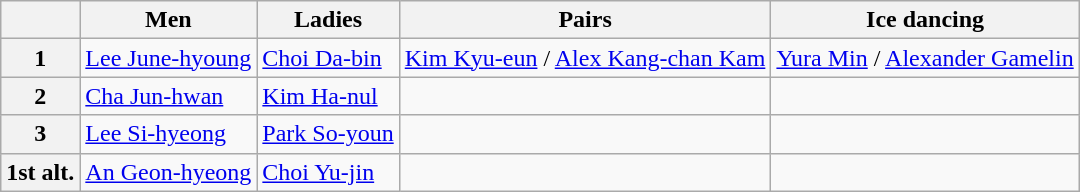<table class="wikitable">
<tr>
<th></th>
<th>Men</th>
<th>Ladies</th>
<th>Pairs</th>
<th>Ice dancing</th>
</tr>
<tr>
<th>1</th>
<td><a href='#'>Lee June-hyoung</a></td>
<td><a href='#'>Choi Da-bin</a></td>
<td><a href='#'>Kim Kyu-eun</a> / <a href='#'>Alex Kang-chan Kam</a></td>
<td><a href='#'>Yura Min</a> / <a href='#'>Alexander Gamelin</a></td>
</tr>
<tr>
<th>2</th>
<td><a href='#'>Cha Jun-hwan</a></td>
<td><a href='#'>Kim Ha-nul</a></td>
<td></td>
<td></td>
</tr>
<tr>
<th>3</th>
<td><a href='#'>Lee Si-hyeong</a></td>
<td><a href='#'>Park So-youn</a></td>
<td></td>
<td></td>
</tr>
<tr>
<th>1st alt.</th>
<td><a href='#'>An Geon-hyeong</a></td>
<td><a href='#'>Choi Yu-jin</a></td>
<td></td>
<td></td>
</tr>
</table>
